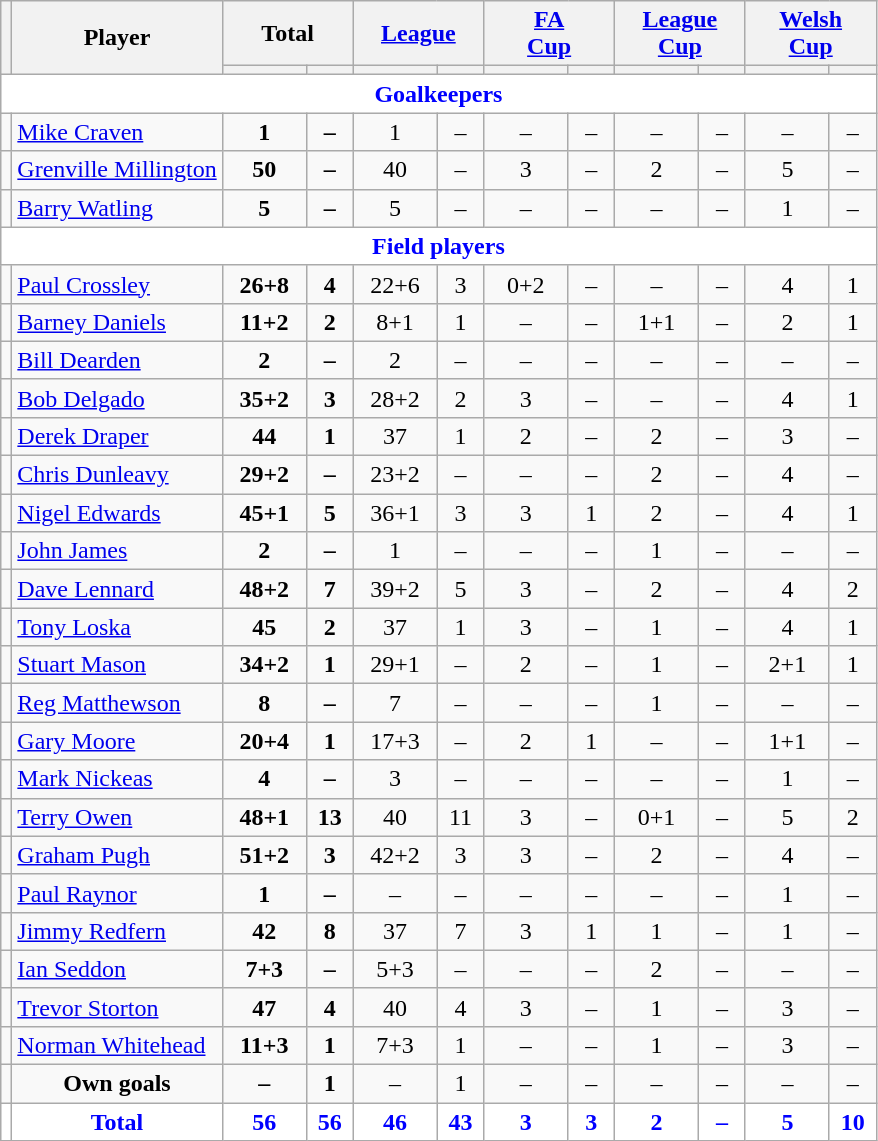<table class="wikitable"  style="text-align:center;">
<tr>
<th rowspan="2" style="font-size:80%;"></th>
<th rowspan="2">Player</th>
<th colspan="2">Total</th>
<th colspan="2"><a href='#'>League</a></th>
<th colspan="2"><a href='#'>FA<br>Cup</a></th>
<th colspan="2"><a href='#'>League<br>Cup</a></th>
<th colspan="2"><a href='#'>Welsh<br>Cup</a></th>
</tr>
<tr>
<th style="width: 50px; font-size:80%;"></th>
<th style="width: 25px; font-size:80%;"></th>
<th style="width: 50px; font-size:80%;"></th>
<th style="width: 25px; font-size:80%;"></th>
<th style="width: 50px; font-size:80%;"></th>
<th style="width: 25px; font-size:80%;"></th>
<th style="width: 50px; font-size:80%;"></th>
<th style="width: 25px; font-size:80%;"></th>
<th style="width: 50px; font-size:80%;"></th>
<th style="width: 25px; font-size:80%;"></th>
</tr>
<tr>
<td colspan="12" style="background:white; color:blue; text-align:center;"><strong>Goalkeepers</strong></td>
</tr>
<tr>
<td></td>
<td style="text-align:left;"><a href='#'>Mike Craven</a></td>
<td><strong>1</strong></td>
<td><strong>–</strong></td>
<td>1</td>
<td>–</td>
<td>–</td>
<td>–</td>
<td>–</td>
<td>–</td>
<td>–</td>
<td>–</td>
</tr>
<tr>
<td></td>
<td style="text-align:left;"><a href='#'>Grenville Millington</a></td>
<td><strong>50</strong></td>
<td><strong>–</strong></td>
<td>40</td>
<td>–</td>
<td>3</td>
<td>–</td>
<td>2</td>
<td>–</td>
<td>5</td>
<td>–</td>
</tr>
<tr>
<td></td>
<td style="text-align:left;"><a href='#'>Barry Watling</a></td>
<td><strong>5</strong></td>
<td><strong>–</strong></td>
<td>5</td>
<td>–</td>
<td>–</td>
<td>–</td>
<td>–</td>
<td>–</td>
<td>1</td>
<td>–</td>
</tr>
<tr>
<td colspan="12" style="background:white; color:blue; text-align:center;"><strong>Field players</strong></td>
</tr>
<tr>
<td></td>
<td style="text-align:left;"><a href='#'>Paul Crossley</a></td>
<td><strong>26+8</strong></td>
<td><strong>4</strong></td>
<td>22+6</td>
<td>3</td>
<td>0+2</td>
<td>–</td>
<td>–</td>
<td>–</td>
<td>4</td>
<td>1</td>
</tr>
<tr>
<td></td>
<td style="text-align:left;"><a href='#'>Barney Daniels</a></td>
<td><strong>11+2</strong></td>
<td><strong>2</strong></td>
<td>8+1</td>
<td>1</td>
<td>–</td>
<td>–</td>
<td>1+1</td>
<td>–</td>
<td>2</td>
<td>1</td>
</tr>
<tr>
<td></td>
<td style="text-align:left;"><a href='#'>Bill Dearden</a></td>
<td><strong>2</strong></td>
<td><strong>–</strong></td>
<td>2</td>
<td>–</td>
<td>–</td>
<td>–</td>
<td>–</td>
<td>–</td>
<td>–</td>
<td>–</td>
</tr>
<tr>
<td></td>
<td style="text-align:left;"><a href='#'>Bob Delgado</a></td>
<td><strong>35+2</strong></td>
<td><strong>3</strong></td>
<td>28+2</td>
<td>2</td>
<td>3</td>
<td>–</td>
<td>–</td>
<td>–</td>
<td>4</td>
<td>1</td>
</tr>
<tr>
<td></td>
<td style="text-align:left;"><a href='#'>Derek Draper</a></td>
<td><strong>44</strong></td>
<td><strong>1</strong></td>
<td>37</td>
<td>1</td>
<td>2</td>
<td>–</td>
<td>2</td>
<td>–</td>
<td>3</td>
<td>–</td>
</tr>
<tr>
<td></td>
<td style="text-align:left;"><a href='#'>Chris Dunleavy</a></td>
<td><strong>29+2</strong></td>
<td><strong>–</strong></td>
<td>23+2</td>
<td>–</td>
<td>–</td>
<td>–</td>
<td>2</td>
<td>–</td>
<td>4</td>
<td>–</td>
</tr>
<tr>
<td></td>
<td style="text-align:left;"><a href='#'>Nigel Edwards</a></td>
<td><strong>45+1</strong></td>
<td><strong>5</strong></td>
<td>36+1</td>
<td>3</td>
<td>3</td>
<td>1</td>
<td>2</td>
<td>–</td>
<td>4</td>
<td>1</td>
</tr>
<tr>
<td></td>
<td style="text-align:left;"><a href='#'>John James</a></td>
<td><strong>2</strong></td>
<td><strong>–</strong></td>
<td>1</td>
<td>–</td>
<td>–</td>
<td>–</td>
<td>1</td>
<td>–</td>
<td>–</td>
<td>–</td>
</tr>
<tr>
<td></td>
<td style="text-align:left;"><a href='#'>Dave Lennard</a></td>
<td><strong>48+2</strong></td>
<td><strong>7</strong></td>
<td>39+2</td>
<td>5</td>
<td>3</td>
<td>–</td>
<td>2</td>
<td>–</td>
<td>4</td>
<td>2</td>
</tr>
<tr>
<td></td>
<td style="text-align:left;"><a href='#'>Tony Loska</a></td>
<td><strong>45</strong></td>
<td><strong>2</strong></td>
<td>37</td>
<td>1</td>
<td>3</td>
<td>–</td>
<td>1</td>
<td>–</td>
<td>4</td>
<td>1</td>
</tr>
<tr>
<td></td>
<td style="text-align:left;"><a href='#'>Stuart Mason</a></td>
<td><strong>34+2</strong></td>
<td><strong>1</strong></td>
<td>29+1</td>
<td>–</td>
<td>2</td>
<td>–</td>
<td>1</td>
<td>–</td>
<td>2+1</td>
<td>1</td>
</tr>
<tr>
<td></td>
<td style="text-align:left;"><a href='#'>Reg Matthewson</a></td>
<td><strong>8</strong></td>
<td><strong>–</strong></td>
<td>7</td>
<td>–</td>
<td>–</td>
<td>–</td>
<td>1</td>
<td>–</td>
<td>–</td>
<td>–</td>
</tr>
<tr>
<td></td>
<td style="text-align:left;"><a href='#'>Gary Moore</a></td>
<td><strong>20+4</strong></td>
<td><strong>1</strong></td>
<td>17+3</td>
<td>–</td>
<td>2</td>
<td>1</td>
<td>–</td>
<td>–</td>
<td>1+1</td>
<td>–</td>
</tr>
<tr>
<td></td>
<td style="text-align:left;"><a href='#'>Mark Nickeas</a></td>
<td><strong>4</strong></td>
<td><strong>–</strong></td>
<td>3</td>
<td>–</td>
<td>–</td>
<td>–</td>
<td>–</td>
<td>–</td>
<td>1</td>
<td>–</td>
</tr>
<tr>
<td></td>
<td style="text-align:left;"><a href='#'>Terry Owen</a></td>
<td><strong>48+1</strong></td>
<td><strong>13</strong></td>
<td>40</td>
<td>11</td>
<td>3</td>
<td>–</td>
<td>0+1</td>
<td>–</td>
<td>5</td>
<td>2</td>
</tr>
<tr>
<td></td>
<td style="text-align:left;"><a href='#'>Graham Pugh</a></td>
<td><strong>51+2</strong></td>
<td><strong>3</strong></td>
<td>42+2</td>
<td>3</td>
<td>3</td>
<td>–</td>
<td>2</td>
<td>–</td>
<td>4</td>
<td>–</td>
</tr>
<tr>
<td></td>
<td style="text-align:left;"><a href='#'>Paul Raynor</a></td>
<td><strong>1</strong></td>
<td><strong>–</strong></td>
<td>–</td>
<td>–</td>
<td>–</td>
<td>–</td>
<td>–</td>
<td>–</td>
<td>1</td>
<td>–</td>
</tr>
<tr>
<td></td>
<td style="text-align:left;"><a href='#'>Jimmy Redfern</a></td>
<td><strong>42</strong></td>
<td><strong>8</strong></td>
<td>37</td>
<td>7</td>
<td>3</td>
<td>1</td>
<td>1</td>
<td>–</td>
<td>1</td>
<td>–</td>
</tr>
<tr>
<td></td>
<td style="text-align:left;"><a href='#'>Ian Seddon</a></td>
<td><strong>7+3</strong></td>
<td><strong>–</strong></td>
<td>5+3</td>
<td>–</td>
<td>–</td>
<td>–</td>
<td>2</td>
<td>–</td>
<td>–</td>
<td>–</td>
</tr>
<tr>
<td></td>
<td style="text-align:left;"><a href='#'>Trevor Storton</a></td>
<td><strong>47</strong></td>
<td><strong>4</strong></td>
<td>40</td>
<td>4</td>
<td>3</td>
<td>–</td>
<td>1</td>
<td>–</td>
<td>3</td>
<td>–</td>
</tr>
<tr>
<td></td>
<td style="text-align:left;"><a href='#'>Norman Whitehead</a></td>
<td><strong>11+3</strong></td>
<td><strong>1</strong></td>
<td>7+3</td>
<td>1</td>
<td>–</td>
<td>–</td>
<td>1</td>
<td>–</td>
<td>3</td>
<td>–</td>
</tr>
<tr>
<td></td>
<td><strong>Own goals</strong></td>
<td><strong>–</strong></td>
<td><strong>1</strong></td>
<td>–</td>
<td>1</td>
<td>–</td>
<td>–</td>
<td>–</td>
<td>–</td>
<td>–</td>
<td>–</td>
</tr>
<tr style="background:white; color:blue; text-align:center;">
<td></td>
<td><strong>Total</strong></td>
<td><strong>56</strong></td>
<td><strong>56</strong></td>
<td><strong>46</strong></td>
<td><strong>43</strong></td>
<td><strong>3</strong></td>
<td><strong>3</strong></td>
<td><strong>2</strong></td>
<td><strong>–</strong></td>
<td><strong>5</strong></td>
<td><strong>10</strong></td>
</tr>
</table>
